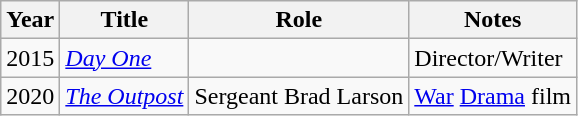<table class="wikitable sortable">
<tr>
<th>Year</th>
<th>Title</th>
<th>Role</th>
<th>Notes</th>
</tr>
<tr>
<td>2015</td>
<td><em><a href='#'>Day One</a></em></td>
<td></td>
<td>Director/Writer</td>
</tr>
<tr>
<td>2020</td>
<td><em><a href='#'>The Outpost</a></em></td>
<td>Sergeant Brad Larson</td>
<td><a href='#'>War</a> <a href='#'>Drama</a> film</td>
</tr>
</table>
